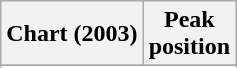<table class="wikitable sortable plainrowheaders" style="text-align:center;">
<tr>
<th scope="col">Chart (2003)</th>
<th scope="col">Peak<br>position</th>
</tr>
<tr>
</tr>
<tr>
</tr>
<tr>
</tr>
</table>
